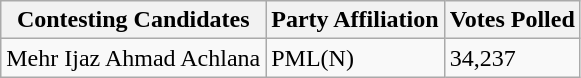<table class="wikitable sortable">
<tr>
<th>Contesting Candidates</th>
<th>Party Affiliation</th>
<th>Votes Polled</th>
</tr>
<tr>
<td>Mehr Ijaz Ahmad Achlana</td>
<td>PML(N)</td>
<td>34,237</td>
</tr>
</table>
